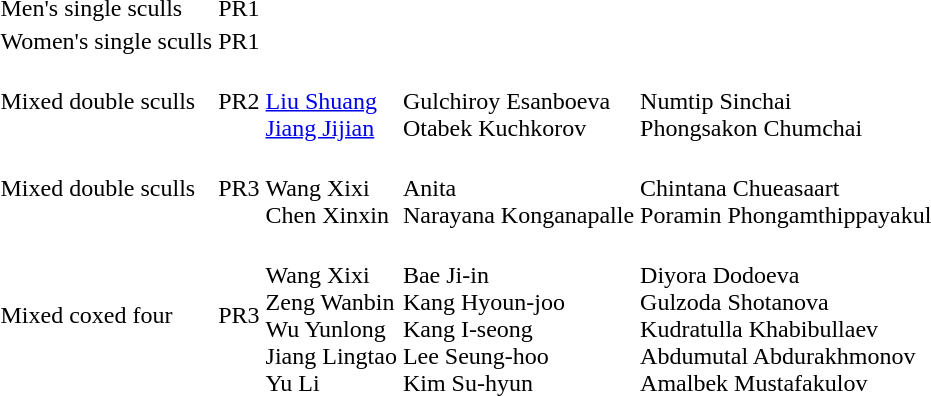<table>
<tr>
<td>Men's single sculls</td>
<td>PR1</td>
<td nowrap></td>
<td></td>
<td></td>
</tr>
<tr>
<td nowrap>Women's single sculls</td>
<td>PR1</td>
<td></td>
<td></td>
<td></td>
</tr>
<tr>
<td>Mixed double sculls</td>
<td>PR2</td>
<td><br><a href='#'>Liu Shuang</a><br><a href='#'>Jiang Jijian</a></td>
<td><br>Gulchiroy Esanboeva<br>Otabek Kuchkorov</td>
<td><br>Numtip Sinchai<br>Phongsakon Chumchai</td>
</tr>
<tr>
<td>Mixed double sculls</td>
<td>PR3</td>
<td><br>Wang Xixi<br>Chen Xinxin</td>
<td nowrap><br>Anita<br>Narayana Konganapalle</td>
<td nowrap><br>Chintana Chueasaart<br>Poramin Phongamthippayakul</td>
</tr>
<tr>
<td>Mixed coxed four</td>
<td>PR3</td>
<td><br>Wang Xixi<br>Zeng Wanbin<br>Wu Yunlong<br>Jiang Lingtao<br>Yu Li</td>
<td><br>Bae Ji-in<br>Kang Hyoun-joo<br>Kang I-seong<br>Lee Seung-hoo<br>Kim Su-hyun</td>
<td><br>Diyora Dodoeva<br>Gulzoda Shotanova<br>Kudratulla Khabibullaev<br>Abdumutal Abdurakhmonov<br>Amalbek Mustafakulov</td>
</tr>
</table>
